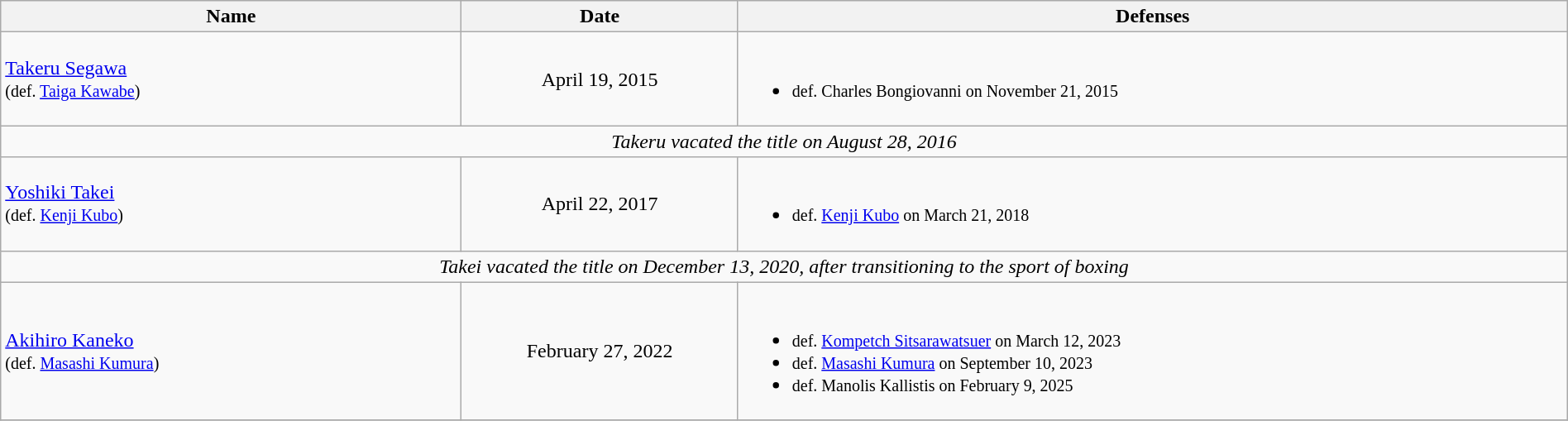<table class="wikitable" width=100%>
<tr>
<th width=25%>Name</th>
<th width=15%>Date</th>
<th width=45%>Defenses</th>
</tr>
<tr>
<td align=left> <a href='#'>Takeru Segawa</a> <br><small>(def. <a href='#'>Taiga Kawabe</a>)</small></td>
<td align=center>April 19, 2015</td>
<td><br><ul><li><small>def. Charles Bongiovanni on November 21, 2015</small></li></ul></td>
</tr>
<tr>
<td colspan=3 align=center><em>Takeru vacated the title on August 28, 2016</em></td>
</tr>
<tr>
<td align=left> <a href='#'>Yoshiki Takei</a> <br><small>(def. <a href='#'>Kenji Kubo</a>)</small></td>
<td align=center>April 22, 2017</td>
<td><br><ul><li><small>def. <a href='#'>Kenji Kubo</a> on March 21, 2018</small></li></ul></td>
</tr>
<tr>
<td colspan=3 align=center><em>Takei vacated the title on December 13, 2020, after transitioning to the sport of boxing</em></td>
</tr>
<tr>
<td align=left> <a href='#'>Akihiro Kaneko</a> <br><small>(def. <a href='#'>Masashi Kumura</a>)</small></td>
<td align=center>February 27, 2022</td>
<td><br><ul><li><small>def. <a href='#'>Kompetch Sitsarawatsuer</a> on March 12, 2023</small></li><li><small>def. <a href='#'>Masashi Kumura</a> on September 10, 2023</small></li><li><small>def. Manolis Kallistis on February 9, 2025</small></li></ul></td>
</tr>
<tr>
</tr>
</table>
